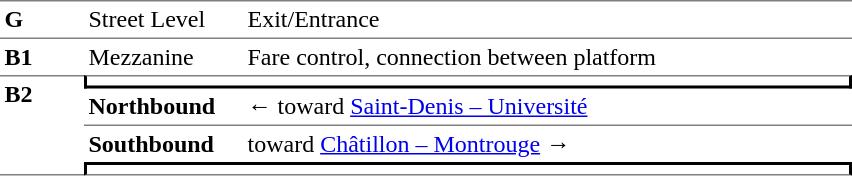<table border=0 cellspacing=0 cellpadding=3>
<tr>
<td style="border-top:solid 1px gray;" width=50 valign=top><strong>G</strong></td>
<td style="border-top:solid 1px gray;" width=100 valign=top>Street Level</td>
<td style="border-top:solid 1px gray;" width=400 valign=top>Exit/Entrance</td>
</tr>
<tr>
<td style="border-top:solid 1px gray;" width=50 valign=top><strong>B1</strong></td>
<td style="border-top:solid 1px gray;" width=100 valign=top>Mezzanine</td>
<td style="border-top:solid 1px gray;" width=400 valign=top>Fare control, connection between platform</td>
</tr>
<tr>
<td style="border-top:solid 1px gray;border-bottom:solid 1px gray;" width=50 rowspan=4 valign=top><strong>B2</strong></td>
<td style="border-top:solid 1px gray;border-right:solid 2px black;border-left:solid 2px black;border-bottom:solid 2px black;text-align:center;" colspan=2></td>
</tr>
<tr>
<td style="border-bottom:solid 1px gray;" width=100><strong>Northbound</strong></td>
<td style="border-bottom:solid 1px gray;" width=390>←   toward <a href='#'>Saint-Denis – Université</a> </td>
</tr>
<tr>
<td><strong>Southbound</strong></td>
<td>    toward <a href='#'>Châtillon – Montrouge</a>  →</td>
</tr>
<tr>
<td style="border-top:solid 2px black;border-right:solid 2px black;border-left:solid 2px black;border-bottom:solid 1px gray;text-align:center;" colspan=2></td>
</tr>
</table>
